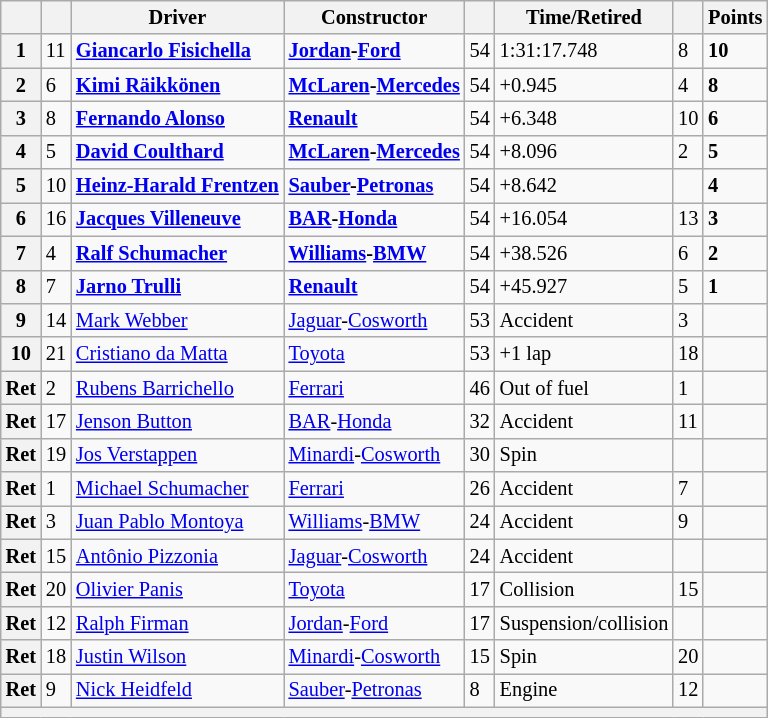<table class="wikitable sortable" style="font-size: 85%;">
<tr>
<th scope="col"></th>
<th scope="col"></th>
<th scope="col">Driver</th>
<th scope="col">Constructor</th>
<th scope="col"></th>
<th scope="col">Time/Retired</th>
<th scope="col"></th>
<th scope="col">Points</th>
</tr>
<tr>
<th scope="row">1</th>
<td>11</td>
<td> <strong><a href='#'>Giancarlo Fisichella</a></strong></td>
<td><strong><a href='#'>Jordan</a>-<a href='#'>Ford</a></strong></td>
<td>54</td>
<td>1:31:17.748</td>
<td>8</td>
<td><strong>10</strong></td>
</tr>
<tr>
<th scope="row">2</th>
<td>6</td>
<td> <strong><a href='#'>Kimi Räikkönen</a></strong></td>
<td><strong><a href='#'>McLaren</a>-<a href='#'>Mercedes</a></strong></td>
<td>54</td>
<td>+0.945</td>
<td>4</td>
<td><strong>8</strong></td>
</tr>
<tr>
<th scope="row">3</th>
<td>8</td>
<td> <strong><a href='#'>Fernando Alonso</a></strong></td>
<td><strong><a href='#'>Renault</a></strong></td>
<td>54</td>
<td>+6.348</td>
<td>10</td>
<td><strong>6</strong></td>
</tr>
<tr>
<th scope="row">4</th>
<td>5</td>
<td> <strong><a href='#'>David Coulthard</a></strong></td>
<td><strong><a href='#'>McLaren</a>-<a href='#'>Mercedes</a></strong></td>
<td>54</td>
<td>+8.096</td>
<td>2</td>
<td><strong>5</strong></td>
</tr>
<tr>
<th scope="row">5</th>
<td>10</td>
<td> <strong><a href='#'>Heinz-Harald Frentzen</a></strong></td>
<td><strong><a href='#'>Sauber</a>-<a href='#'>Petronas</a></strong></td>
<td>54</td>
<td>+8.642</td>
<td></td>
<td><strong>4</strong></td>
</tr>
<tr>
<th scope="row">6</th>
<td>16</td>
<td> <strong><a href='#'>Jacques Villeneuve</a></strong></td>
<td><strong><a href='#'>BAR</a>-<a href='#'>Honda</a></strong></td>
<td>54</td>
<td>+16.054</td>
<td>13</td>
<td><strong>3</strong></td>
</tr>
<tr>
<th scope="row">7</th>
<td>4</td>
<td> <strong><a href='#'>Ralf Schumacher</a></strong></td>
<td><strong><a href='#'>Williams</a>-<a href='#'>BMW</a></strong></td>
<td>54</td>
<td>+38.526</td>
<td>6</td>
<td><strong>2</strong></td>
</tr>
<tr>
<th scope="row">8</th>
<td>7</td>
<td> <strong><a href='#'>Jarno Trulli</a></strong></td>
<td><strong><a href='#'>Renault</a></strong></td>
<td>54</td>
<td>+45.927</td>
<td>5</td>
<td><strong>1</strong></td>
</tr>
<tr>
<th scope="row">9</th>
<td>14</td>
<td> <a href='#'>Mark Webber</a></td>
<td><a href='#'>Jaguar</a>-<a href='#'>Cosworth</a></td>
<td>53</td>
<td>Accident</td>
<td>3</td>
<td> </td>
</tr>
<tr>
<th scope="row">10</th>
<td>21</td>
<td> <a href='#'>Cristiano da Matta</a></td>
<td><a href='#'>Toyota</a></td>
<td>53</td>
<td>+1 lap</td>
<td>18</td>
<td> </td>
</tr>
<tr>
<th scope="row">Ret</th>
<td>2</td>
<td> <a href='#'>Rubens Barrichello</a></td>
<td><a href='#'>Ferrari</a></td>
<td>46</td>
<td>Out of fuel</td>
<td>1</td>
<td> </td>
</tr>
<tr>
<th scope="row">Ret</th>
<td>17</td>
<td> <a href='#'>Jenson Button</a></td>
<td><a href='#'>BAR</a>-<a href='#'>Honda</a></td>
<td>32</td>
<td>Accident</td>
<td>11</td>
<td> </td>
</tr>
<tr>
<th scope="row">Ret</th>
<td>19</td>
<td> <a href='#'>Jos Verstappen</a></td>
<td><a href='#'>Minardi</a>-<a href='#'>Cosworth</a></td>
<td>30</td>
<td>Spin</td>
<td></td>
<td> </td>
</tr>
<tr>
<th scope="row">Ret</th>
<td>1</td>
<td> <a href='#'>Michael Schumacher</a></td>
<td><a href='#'>Ferrari</a></td>
<td>26</td>
<td>Accident</td>
<td>7</td>
<td> </td>
</tr>
<tr>
<th scope="row">Ret</th>
<td>3</td>
<td> <a href='#'>Juan Pablo Montoya</a></td>
<td><a href='#'>Williams</a>-<a href='#'>BMW</a></td>
<td>24</td>
<td>Accident</td>
<td>9</td>
<td> </td>
</tr>
<tr>
<th scope="row">Ret</th>
<td>15</td>
<td> <a href='#'>Antônio Pizzonia</a></td>
<td><a href='#'>Jaguar</a>-<a href='#'>Cosworth</a></td>
<td>24</td>
<td>Accident</td>
<td></td>
<td> </td>
</tr>
<tr>
<th scope="row">Ret</th>
<td>20</td>
<td> <a href='#'>Olivier Panis</a></td>
<td><a href='#'>Toyota</a></td>
<td>17</td>
<td>Collision</td>
<td>15</td>
<td> </td>
</tr>
<tr>
<th scope="row">Ret</th>
<td>12</td>
<td> <a href='#'>Ralph Firman</a></td>
<td><a href='#'>Jordan</a>-<a href='#'>Ford</a></td>
<td>17</td>
<td>Suspension/collision</td>
<td></td>
<td> </td>
</tr>
<tr>
<th scope="row">Ret</th>
<td>18</td>
<td> <a href='#'>Justin Wilson</a></td>
<td><a href='#'>Minardi</a>-<a href='#'>Cosworth</a></td>
<td>15</td>
<td>Spin</td>
<td>20</td>
<td> </td>
</tr>
<tr>
<th scope="row">Ret</th>
<td>9</td>
<td> <a href='#'>Nick Heidfeld</a></td>
<td><a href='#'>Sauber</a>-<a href='#'>Petronas</a></td>
<td>8</td>
<td>Engine</td>
<td>12</td>
<td> </td>
</tr>
<tr>
<th colspan="8"></th>
</tr>
</table>
